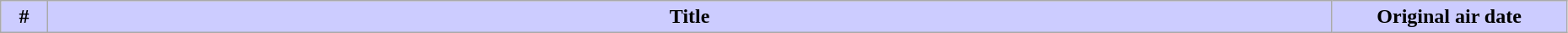<table class="wikitable" width="98%">
<tr>
<th style="background: #CCF" width="3%">#</th>
<th style="background: #CCF">Title</th>
<th style="background: #CCF" width="15%">Original air date<br>

</th>
</tr>
</table>
